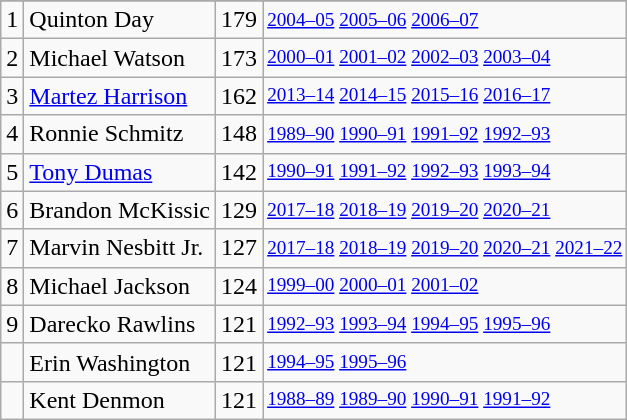<table class="wikitable">
<tr>
</tr>
<tr>
<td>1</td>
<td>Quinton Day</td>
<td>179</td>
<td style="font-size:80%;"><a href='#'>2004–05</a> <a href='#'>2005–06</a> <a href='#'>2006–07</a></td>
</tr>
<tr>
<td>2</td>
<td>Michael Watson</td>
<td>173</td>
<td style="font-size:80%;"><a href='#'>2000–01</a> <a href='#'>2001–02</a> <a href='#'>2002–03</a> <a href='#'>2003–04</a></td>
</tr>
<tr>
<td>3</td>
<td><a href='#'>Martez Harrison</a></td>
<td>162</td>
<td style="font-size:80%;"><a href='#'>2013–14</a> <a href='#'>2014–15</a> <a href='#'>2015–16</a> <a href='#'>2016–17</a></td>
</tr>
<tr>
<td>4</td>
<td>Ronnie Schmitz</td>
<td>148</td>
<td style="font-size:80%;"><a href='#'>1989–90</a> <a href='#'>1990–91</a> <a href='#'>1991–92</a> <a href='#'>1992–93</a></td>
</tr>
<tr>
<td>5</td>
<td><a href='#'>Tony Dumas</a></td>
<td>142</td>
<td style="font-size:80%;"><a href='#'>1990–91</a> <a href='#'>1991–92</a> <a href='#'>1992–93</a> <a href='#'>1993–94</a></td>
</tr>
<tr>
<td>6</td>
<td>Brandon McKissic</td>
<td>129</td>
<td style="font-size:80%;"><a href='#'>2017–18</a> <a href='#'>2018–19</a> <a href='#'>2019–20</a> <a href='#'>2020–21</a></td>
</tr>
<tr>
<td>7</td>
<td>Marvin Nesbitt Jr.</td>
<td>127</td>
<td style="font-size:80%;"><a href='#'>2017–18</a> <a href='#'>2018–19</a> <a href='#'>2019–20</a> <a href='#'>2020–21</a> <a href='#'>2021–22</a></td>
</tr>
<tr>
<td>8</td>
<td>Michael Jackson</td>
<td>124</td>
<td style="font-size:80%;"><a href='#'>1999–00</a> <a href='#'>2000–01</a> <a href='#'>2001–02</a></td>
</tr>
<tr>
<td>9</td>
<td>Darecko Rawlins</td>
<td>121</td>
<td style="font-size:80%;"><a href='#'>1992–93</a> <a href='#'>1993–94</a> <a href='#'>1994–95</a> <a href='#'>1995–96</a></td>
</tr>
<tr>
<td></td>
<td>Erin Washington</td>
<td>121</td>
<td style="font-size:80%;"><a href='#'>1994–95</a> <a href='#'>1995–96</a></td>
</tr>
<tr>
<td></td>
<td>Kent Denmon</td>
<td>121</td>
<td style="font-size:80%;"><a href='#'>1988–89</a> <a href='#'>1989–90</a> <a href='#'>1990–91</a> <a href='#'>1991–92</a></td>
</tr>
</table>
